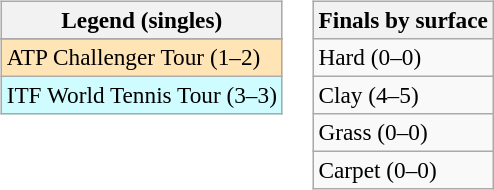<table>
<tr valign=top>
<td><br><table class=wikitable style=font-size:97%>
<tr>
<th>Legend (singles)</th>
</tr>
<tr bgcolor=e5d1cb>
</tr>
<tr bgcolor=moccasin>
<td>ATP Challenger Tour (1–2)</td>
</tr>
<tr bgcolor=cffcff>
<td>ITF World Tennis Tour (3–3)</td>
</tr>
</table>
</td>
<td><br><table class=wikitable style=font-size:97%>
<tr>
<th>Finals by surface</th>
</tr>
<tr>
<td>Hard (0–0)</td>
</tr>
<tr>
<td>Clay (4–5)</td>
</tr>
<tr>
<td>Grass (0–0)</td>
</tr>
<tr>
<td>Carpet (0–0)</td>
</tr>
</table>
</td>
</tr>
</table>
